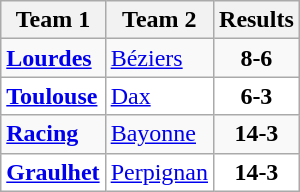<table class="wikitable">
<tr>
<th>Team 1</th>
<th>Team 2</th>
<th>Results</th>
</tr>
<tr>
<td><strong><a href='#'>Lourdes</a></strong></td>
<td><a href='#'>Béziers</a></td>
<td align="center"><strong>8-6</strong></td>
</tr>
<tr bgcolor="white">
<td><strong><a href='#'>Toulouse</a></strong></td>
<td><a href='#'>Dax</a></td>
<td align="center"><strong>6-3</strong></td>
</tr>
<tr>
<td><strong><a href='#'>Racing</a></strong></td>
<td><a href='#'>Bayonne</a></td>
<td align="center"><strong>14-3</strong></td>
</tr>
<tr bgcolor="white">
<td><strong><a href='#'>Graulhet</a></strong></td>
<td><a href='#'>Perpignan</a></td>
<td align="center"><strong>14-3</strong></td>
</tr>
</table>
